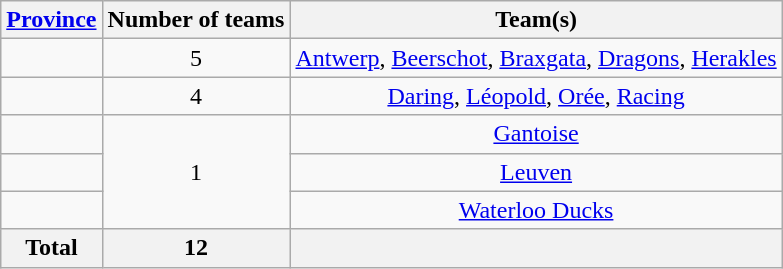<table class="wikitable" style="text-align:center">
<tr>
<th><a href='#'>Province</a></th>
<th>Number of teams</th>
<th>Team(s)</th>
</tr>
<tr>
<td align="left"></td>
<td>5</td>
<td><a href='#'>Antwerp</a>, <a href='#'>Beerschot</a>, <a href='#'>Braxgata</a>, <a href='#'>Dragons</a>, <a href='#'>Herakles</a></td>
</tr>
<tr>
<td align="left"></td>
<td>4</td>
<td><a href='#'>Daring</a>, <a href='#'>Léopold</a>, <a href='#'>Orée</a>, <a href='#'>Racing</a></td>
</tr>
<tr>
<td align="left"></td>
<td rowspan=3>1</td>
<td><a href='#'>Gantoise</a></td>
</tr>
<tr>
<td align=left></td>
<td><a href='#'>Leuven</a></td>
</tr>
<tr>
<td align=left></td>
<td><a href='#'>Waterloo Ducks</a></td>
</tr>
<tr>
<th>Total</th>
<th>12</th>
<th></th>
</tr>
</table>
